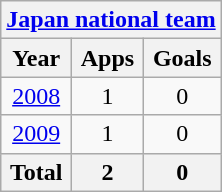<table class="wikitable" style="text-align:center">
<tr>
<th colspan=3><a href='#'>Japan national team</a></th>
</tr>
<tr>
<th>Year</th>
<th>Apps</th>
<th>Goals</th>
</tr>
<tr>
<td><a href='#'>2008</a></td>
<td>1</td>
<td>0</td>
</tr>
<tr>
<td><a href='#'>2009</a></td>
<td>1</td>
<td>0</td>
</tr>
<tr>
<th>Total</th>
<th>2</th>
<th>0</th>
</tr>
</table>
